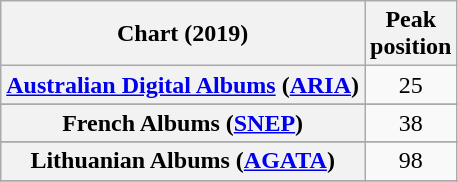<table class="wikitable sortable plainrowheaders" style="text-align:center">
<tr>
<th scope="col">Chart (2019)</th>
<th scope="col">Peak<br>position</th>
</tr>
<tr>
<th scope="row"><a href='#'>Australian Digital Albums</a> (<a href='#'>ARIA</a>)</th>
<td>25</td>
</tr>
<tr>
</tr>
<tr>
</tr>
<tr>
</tr>
<tr>
</tr>
<tr>
</tr>
<tr>
</tr>
<tr>
</tr>
<tr>
<th scope="row">French Albums (<a href='#'>SNEP</a>)</th>
<td>38</td>
</tr>
<tr>
</tr>
<tr>
</tr>
<tr>
</tr>
<tr>
<th scope="row">Lithuanian Albums (<a href='#'>AGATA</a>)</th>
<td>98</td>
</tr>
<tr>
</tr>
<tr>
</tr>
<tr>
</tr>
<tr>
</tr>
<tr>
</tr>
<tr>
</tr>
<tr>
</tr>
</table>
